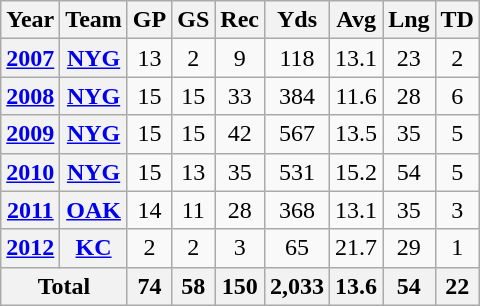<table class="wikitable" style="text-align: center;">
<tr>
<th>Year</th>
<th>Team</th>
<th>GP</th>
<th>GS</th>
<th>Rec</th>
<th>Yds</th>
<th>Avg</th>
<th>Lng</th>
<th>TD</th>
</tr>
<tr>
<th><a href='#'>2007</a></th>
<th><a href='#'>NYG</a></th>
<td>13</td>
<td>2</td>
<td>9</td>
<td>118</td>
<td>13.1</td>
<td>23</td>
<td>2</td>
</tr>
<tr>
<th><a href='#'>2008</a></th>
<th><a href='#'>NYG</a></th>
<td>15</td>
<td>15</td>
<td>33</td>
<td>384</td>
<td>11.6</td>
<td>28</td>
<td>6</td>
</tr>
<tr>
<th><a href='#'>2009</a></th>
<th><a href='#'>NYG</a></th>
<td>15</td>
<td>15</td>
<td>42</td>
<td>567</td>
<td>13.5</td>
<td>35</td>
<td>5</td>
</tr>
<tr>
<th><a href='#'>2010</a></th>
<th><a href='#'>NYG</a></th>
<td>15</td>
<td>13</td>
<td>35</td>
<td>531</td>
<td>15.2</td>
<td>54</td>
<td>5</td>
</tr>
<tr>
<th><a href='#'>2011</a></th>
<th><a href='#'>OAK</a></th>
<td>14</td>
<td>11</td>
<td>28</td>
<td>368</td>
<td>13.1</td>
<td>35</td>
<td>3</td>
</tr>
<tr>
<th><a href='#'>2012</a></th>
<th><a href='#'>KC</a></th>
<td>2</td>
<td>2</td>
<td>3</td>
<td>65</td>
<td>21.7</td>
<td>29</td>
<td>1</td>
</tr>
<tr>
<th colspan="2">Total</th>
<th>74</th>
<th>58</th>
<th>150</th>
<th>2,033</th>
<th>13.6</th>
<th>54</th>
<th>22</th>
</tr>
</table>
